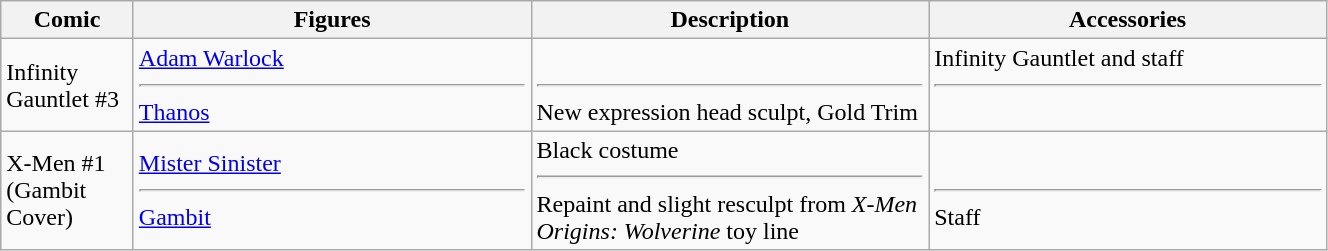<table class="wikitable" width="70%">
<tr>
<th width=10%>Comic</th>
<th width=30%>Figures</th>
<th width=30%>Description</th>
<th width=30%>Accessories</th>
</tr>
<tr>
<td>Infinity Gauntlet #3</td>
<td><a href='#'>Adam Warlock</a><hr><a href='#'>Thanos</a></td>
<td> <hr>New expression head sculpt, Gold Trim</td>
<td>Infinity Gauntlet and staff<hr> </td>
</tr>
<tr>
<td>X-Men #1 <br> (Gambit Cover)</td>
<td><a href='#'>Mister Sinister</a><hr><a href='#'>Gambit</a></td>
<td>Black costume<hr>Repaint and slight resculpt from <em>X-Men Origins: Wolverine</em> toy line</td>
<td> <hr>Staff</td>
</tr>
</table>
